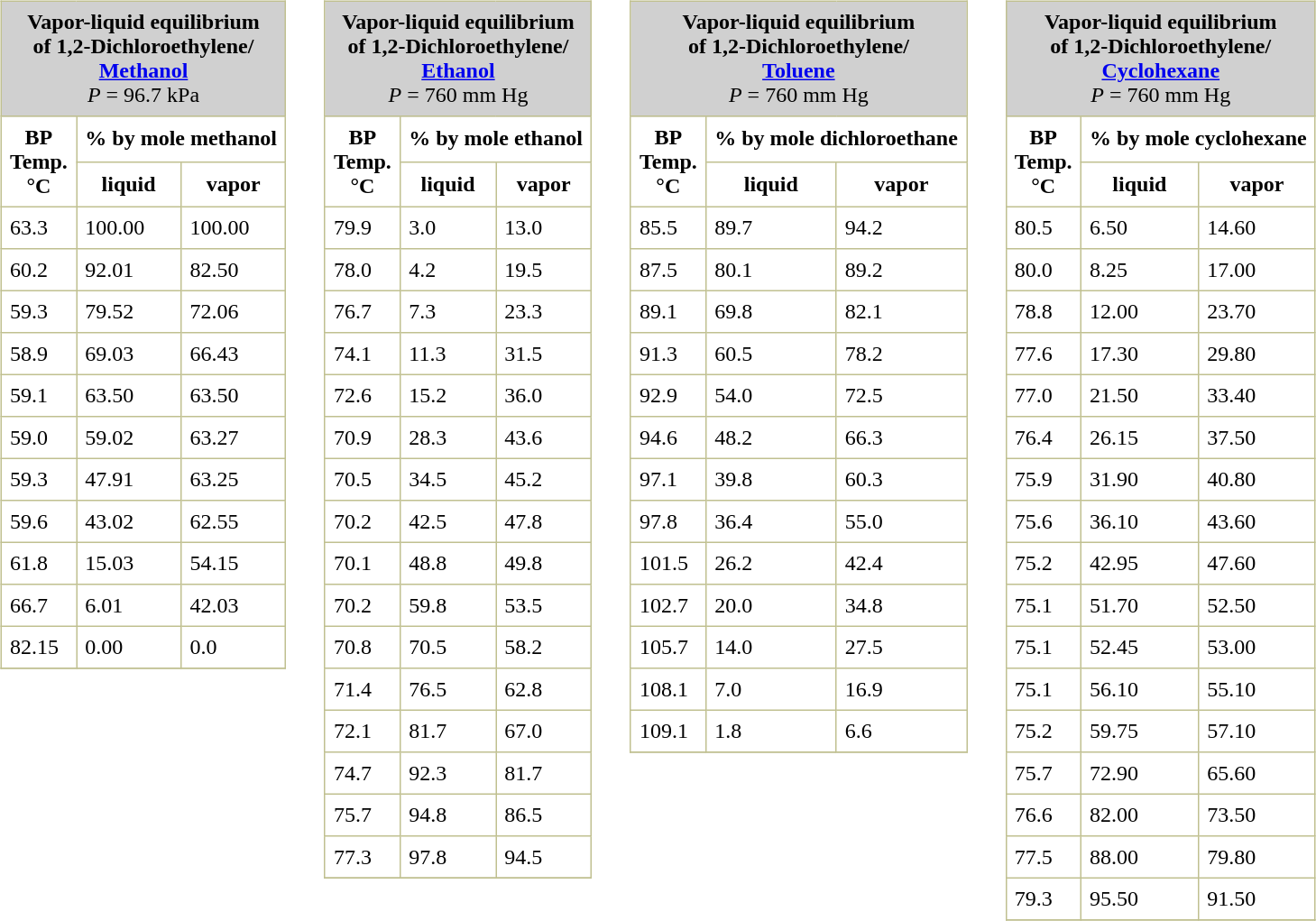<table>
<tr valign="top">
<td><br><table border="1" cellspacing="0" cellpadding="6" style="margin: 0 0 0 0.5em; background: white; border-collapse: collapse; border-color: #C0C090;">
<tr>
<td bgcolor="#D0D0D0" align=center colspan="3"><strong>Vapor-liquid equilibrium<br>of 1,2-Dichloroethylene/<br><a href='#'>Methanol</a></strong><br><em>P</em> = 96.7 kPa</td>
</tr>
<tr>
<th rowspan="2">BP<br>Temp.<br>°C</th>
<th colspan="2">% by mole methanol</th>
</tr>
<tr>
<th>liquid</th>
<th>vapor</th>
</tr>
<tr>
<td>63.3</td>
<td>100.00</td>
<td>100.00</td>
</tr>
<tr>
<td>60.2</td>
<td>92.01</td>
<td>82.50</td>
</tr>
<tr>
<td>59.3</td>
<td>79.52</td>
<td>72.06</td>
</tr>
<tr>
<td>58.9</td>
<td>69.03</td>
<td>66.43</td>
</tr>
<tr>
<td>59.1</td>
<td>63.50</td>
<td>63.50</td>
</tr>
<tr>
<td>59.0</td>
<td>59.02</td>
<td>63.27</td>
</tr>
<tr>
<td>59.3</td>
<td>47.91</td>
<td>63.25</td>
</tr>
<tr>
<td>59.6</td>
<td>43.02</td>
<td>62.55</td>
</tr>
<tr>
<td>61.8</td>
<td>15.03</td>
<td>54.15</td>
</tr>
<tr>
<td>66.7</td>
<td>6.01</td>
<td>42.03</td>
</tr>
<tr>
<td>82.15</td>
<td>0.00</td>
<td>0.0</td>
</tr>
<tr>
</tr>
</table>
</td>
<td>   </td>
<td><br><table border="1" cellspacing="0" cellpadding="6" style="margin: 0 0 0 0.5em; background: white; border-collapse: collapse; border-color: #C0C090;">
<tr>
<td bgcolor="#D0D0D0" align=center colspan="3"><strong>Vapor-liquid equilibrium<br>of 1,2-Dichloroethylene/<br><a href='#'>Ethanol</a></strong><br><em>P</em> = 760 mm Hg</td>
</tr>
<tr>
<th rowspan="2">BP<br>Temp.<br>°C</th>
<th colspan="2">% by mole ethanol</th>
</tr>
<tr>
<th>liquid</th>
<th>vapor</th>
</tr>
<tr>
<td>79.9</td>
<td>3.0</td>
<td>13.0</td>
</tr>
<tr>
<td>78.0</td>
<td>4.2</td>
<td>19.5</td>
</tr>
<tr>
<td>76.7</td>
<td>7.3</td>
<td>23.3</td>
</tr>
<tr>
<td>74.1</td>
<td>11.3</td>
<td>31.5</td>
</tr>
<tr>
<td>72.6</td>
<td>15.2</td>
<td>36.0</td>
</tr>
<tr>
<td>70.9</td>
<td>28.3</td>
<td>43.6</td>
</tr>
<tr>
<td>70.5</td>
<td>34.5</td>
<td>45.2</td>
</tr>
<tr>
<td>70.2</td>
<td>42.5</td>
<td>47.8</td>
</tr>
<tr>
<td>70.1</td>
<td>48.8</td>
<td>49.8</td>
</tr>
<tr>
<td>70.2</td>
<td>59.8</td>
<td>53.5</td>
</tr>
<tr>
<td>70.8</td>
<td>70.5</td>
<td>58.2</td>
</tr>
<tr>
<td>71.4</td>
<td>76.5</td>
<td>62.8</td>
</tr>
<tr>
<td>72.1</td>
<td>81.7</td>
<td>67.0</td>
</tr>
<tr>
<td>74.7</td>
<td>92.3</td>
<td>81.7</td>
</tr>
<tr>
<td>75.7</td>
<td>94.8</td>
<td>86.5</td>
</tr>
<tr>
<td>77.3</td>
<td>97.8</td>
<td>94.5</td>
</tr>
<tr>
</tr>
</table>
</td>
<td>   </td>
<td><br><table border="1" cellspacing="0" cellpadding="6" style="margin: 0 0 0 0.5em; background: white; border-collapse: collapse; border-color: #C0C090;">
<tr>
<td bgcolor="#D0D0D0" align=center colspan="3"><strong>Vapor-liquid equilibrium<br>of 1,2-Dichloroethylene/<br><a href='#'>Toluene</a></strong><br><em>P</em> = 760 mm Hg</td>
</tr>
<tr>
<th rowspan="2">BP<br>Temp.<br>°C</th>
<th colspan="2">% by mole dichloroethane</th>
</tr>
<tr>
<th>liquid</th>
<th>vapor</th>
</tr>
<tr>
<td>85.5</td>
<td>89.7</td>
<td>94.2</td>
</tr>
<tr>
<td>87.5</td>
<td>80.1</td>
<td>89.2</td>
</tr>
<tr>
<td>89.1</td>
<td>69.8</td>
<td>82.1</td>
</tr>
<tr>
<td>91.3</td>
<td>60.5</td>
<td>78.2</td>
</tr>
<tr>
<td>92.9</td>
<td>54.0</td>
<td>72.5</td>
</tr>
<tr>
<td>94.6</td>
<td>48.2</td>
<td>66.3</td>
</tr>
<tr>
<td>97.1</td>
<td>39.8</td>
<td>60.3</td>
</tr>
<tr>
<td>97.8</td>
<td>36.4</td>
<td>55.0</td>
</tr>
<tr>
<td>101.5</td>
<td>26.2</td>
<td>42.4</td>
</tr>
<tr>
<td>102.7</td>
<td>20.0</td>
<td>34.8</td>
</tr>
<tr>
<td>105.7</td>
<td>14.0</td>
<td>27.5</td>
</tr>
<tr>
<td>108.1</td>
<td>7.0</td>
<td>16.9</td>
</tr>
<tr>
<td>109.1</td>
<td>1.8</td>
<td>6.6</td>
</tr>
<tr>
</tr>
</table>
</td>
<td>   </td>
<td><br><table border="1" cellspacing="0" cellpadding="6" style="margin: 0 0 0 0.5em; background: white; border-collapse: collapse; border-color: #C0C090;">
<tr>
<td bgcolor="#D0D0D0" align=center colspan="3"><strong>Vapor-liquid equilibrium<br>of 1,2-Dichloroethylene/<br><a href='#'>Cyclohexane</a></strong><br><em>P</em> = 760 mm Hg</td>
</tr>
<tr>
<th rowspan="2">BP<br>Temp.<br>°C</th>
<th colspan="2">% by mole cyclohexane</th>
</tr>
<tr>
<th>liquid</th>
<th>vapor</th>
</tr>
<tr>
<td>80.5</td>
<td>6.50</td>
<td>14.60</td>
</tr>
<tr>
<td>80.0</td>
<td>8.25</td>
<td>17.00</td>
</tr>
<tr>
<td>78.8</td>
<td>12.00</td>
<td>23.70</td>
</tr>
<tr>
<td>77.6</td>
<td>17.30</td>
<td>29.80</td>
</tr>
<tr>
<td>77.0</td>
<td>21.50</td>
<td>33.40</td>
</tr>
<tr>
<td>76.4</td>
<td>26.15</td>
<td>37.50</td>
</tr>
<tr>
<td>75.9</td>
<td>31.90</td>
<td>40.80</td>
</tr>
<tr>
<td>75.6</td>
<td>36.10</td>
<td>43.60</td>
</tr>
<tr>
<td>75.2</td>
<td>42.95</td>
<td>47.60</td>
</tr>
<tr>
<td>75.1</td>
<td>51.70</td>
<td>52.50</td>
</tr>
<tr>
<td>75.1</td>
<td>52.45</td>
<td>53.00</td>
</tr>
<tr>
<td>75.1</td>
<td>56.10</td>
<td>55.10</td>
</tr>
<tr>
<td>75.2</td>
<td>59.75</td>
<td>57.10</td>
</tr>
<tr>
<td>75.7</td>
<td>72.90</td>
<td>65.60</td>
</tr>
<tr>
<td>76.6</td>
<td>82.00</td>
<td>73.50</td>
</tr>
<tr>
<td>77.5</td>
<td>88.00</td>
<td>79.80</td>
</tr>
<tr>
<td>79.3</td>
<td>95.50</td>
<td>91.50</td>
</tr>
<tr>
</tr>
</table>
</td>
</tr>
</table>
